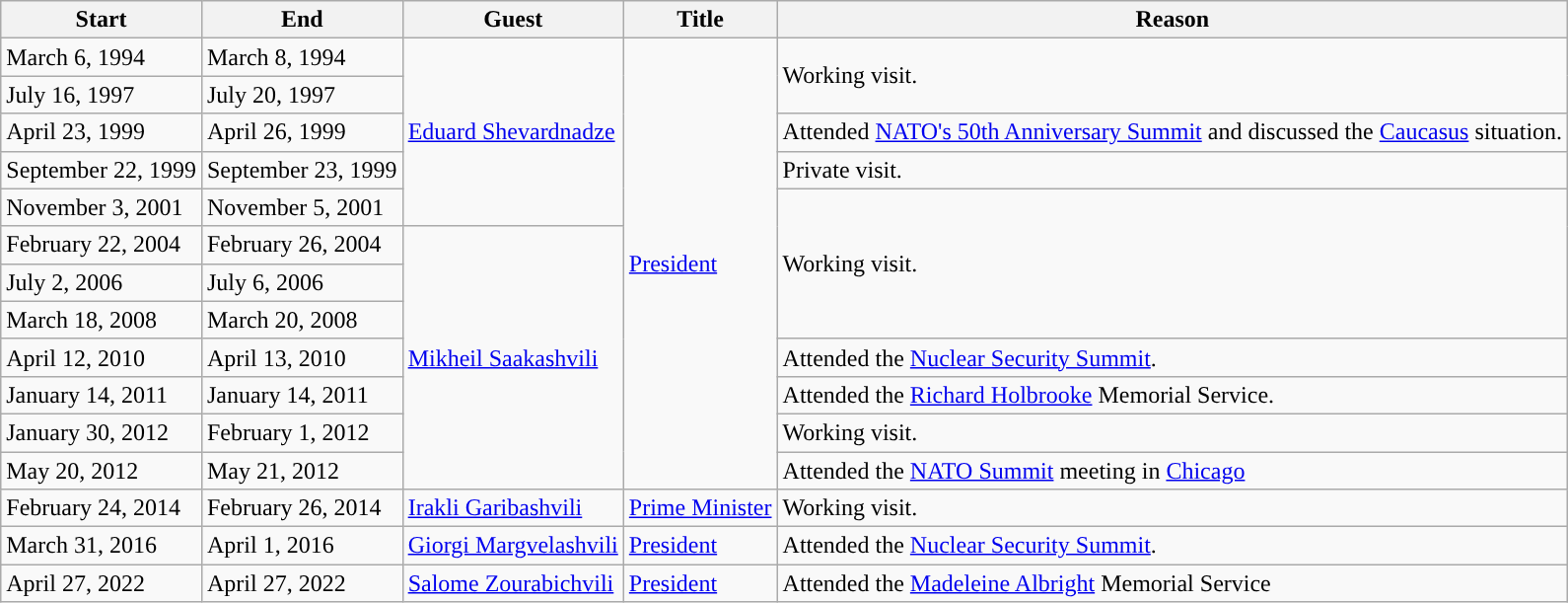<table class="wikitable sortable">
<tr>
<th>Start</th>
<th>End</th>
<th>Guest</th>
<th>Title</th>
<th>Reason</th>
</tr>
<tr>
<td>March 6, 1994</td>
<td>March 8, 1994</td>
<td rowspan=5><a href='#'>Eduard Shevardnadze</a></td>
<td rowspan=12><a href='#'>President</a></td>
<td rowspan=2>Working visit.</td>
</tr>
<tr>
<td>July 16, 1997</td>
<td>July 20, 1997</td>
</tr>
<tr>
<td>April 23, 1999</td>
<td>April 26, 1999</td>
<td>Attended <a href='#'>NATO's 50th Anniversary Summit</a> and discussed the <a href='#'>Caucasus</a> situation.</td>
</tr>
<tr>
<td>September 22, 1999</td>
<td>September 23, 1999</td>
<td>Private visit.</td>
</tr>
<tr>
<td>November 3, 2001</td>
<td>November 5, 2001</td>
<td rowspan=4>Working visit.</td>
</tr>
<tr>
<td>February 22, 2004</td>
<td>February 26, 2004</td>
<td rowspan=7><a href='#'>Mikheil Saakashvili</a></td>
</tr>
<tr>
<td>July 2, 2006</td>
<td>July 6, 2006</td>
</tr>
<tr>
<td>March 18, 2008</td>
<td>March 20, 2008</td>
</tr>
<tr>
<td>April 12, 2010</td>
<td>April 13, 2010</td>
<td>Attended the <a href='#'>Nuclear Security Summit</a>.</td>
</tr>
<tr>
<td>January 14, 2011</td>
<td>January 14, 2011</td>
<td>Attended the <a href='#'>Richard Holbrooke</a> Memorial Service.</td>
</tr>
<tr>
<td>January 30, 2012</td>
<td>February 1, 2012</td>
<td>Working visit.</td>
</tr>
<tr>
<td>May 20, 2012</td>
<td>May 21, 2012</td>
<td>Attended the <a href='#'>NATO Summit</a> meeting in <a href='#'>Chicago</a></td>
</tr>
<tr>
<td>February 24, 2014</td>
<td>February 26, 2014</td>
<td><a href='#'>Irakli Garibashvili</a></td>
<td><a href='#'>Prime Minister</a></td>
<td>Working visit.</td>
</tr>
<tr>
<td>March 31, 2016</td>
<td>April 1, 2016</td>
<td><a href='#'>Giorgi Margvelashvili</a></td>
<td><a href='#'>President</a></td>
<td>Attended the <a href='#'>Nuclear Security Summit</a>.</td>
</tr>
<tr>
<td>April 27, 2022</td>
<td>April 27, 2022</td>
<td><a href='#'>Salome Zourabichvili</a></td>
<td><a href='#'>President</a></td>
<td>Attended the <a href='#'>Madeleine Albright</a> Memorial Service</td>
</tr>
</table>
